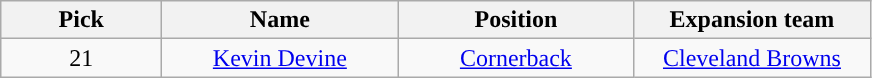<table class="wikitable" style="text-align:center">
<tr>
<th width=100px>Pick</th>
<th width=150px>Name</th>
<th width=150px>Position</th>
<th width=150px>Expansion team</th>
</tr>
<tr>
<td>21</td>
<td><a href='#'>Kevin Devine</a></td>
<td><a href='#'>Cornerback</a></td>
<td><a href='#'>Cleveland Browns</a></td>
</tr>
</table>
